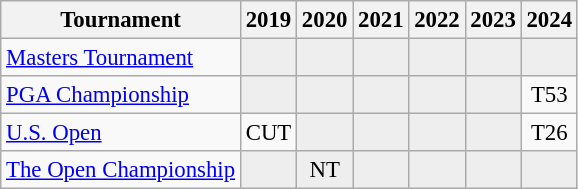<table class="wikitable" style="font-size:95%;text-align:center;">
<tr>
<th>Tournament</th>
<th>2019</th>
<th>2020</th>
<th>2021</th>
<th>2022</th>
<th>2023</th>
<th>2024</th>
</tr>
<tr>
<td align=left><a href='#'>Masters Tournament</a></td>
<td style="background:#eeeeee;"></td>
<td style="background:#eeeeee;"></td>
<td style="background:#eeeeee;"></td>
<td style="background:#eeeeee;"></td>
<td style="background:#eeeeee;"></td>
<td style="background:#eeeeee;"></td>
</tr>
<tr>
<td align=left><a href='#'>PGA Championship</a></td>
<td style="background:#eeeeee;"></td>
<td style="background:#eeeeee;"></td>
<td style="background:#eeeeee;"></td>
<td style="background:#eeeeee;"></td>
<td style="background:#eeeeee;"></td>
<td>T53</td>
</tr>
<tr>
<td align=left><a href='#'>U.S. Open</a></td>
<td>CUT</td>
<td style="background:#eeeeee;"></td>
<td style="background:#eeeeee;"></td>
<td style="background:#eeeeee;"></td>
<td style="background:#eeeeee;"></td>
<td>T26</td>
</tr>
<tr>
<td align=left><a href='#'>The Open Championship</a></td>
<td style="background:#eeeeee;"></td>
<td style="background:#eeeeee;">NT</td>
<td style="background:#eeeeee;"></td>
<td style="background:#eeeeee;"></td>
<td style="background:#eeeeee;"></td>
<td style="background:#eeeeee;"></td>
</tr>
</table>
